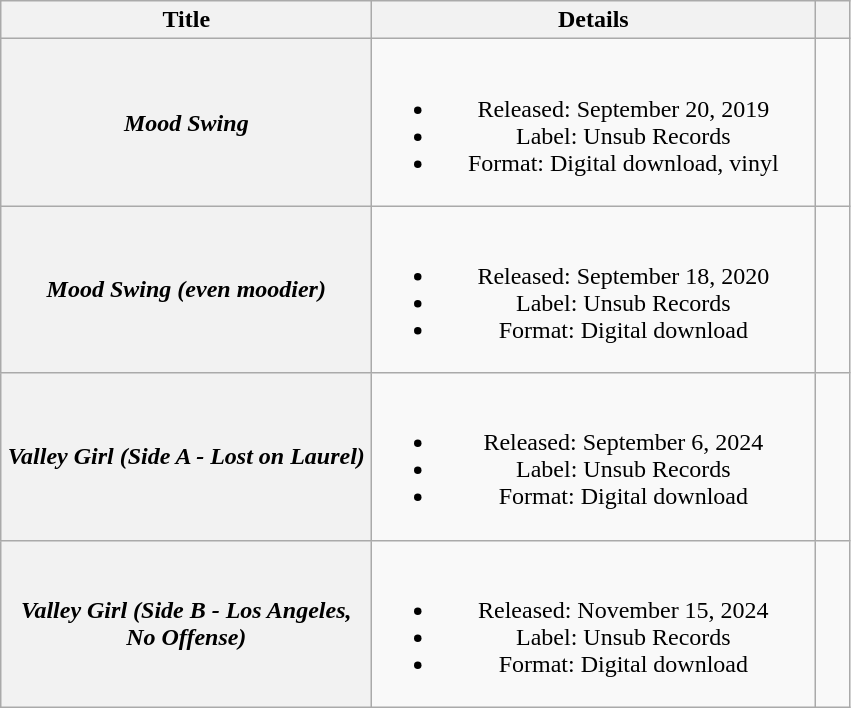<table class="wikitable plainrowheaders" style="text-align:center">
<tr>
<th scope="col" style="width:15em;">Title</th>
<th scope="col" style="width:18em;">Details</th>
<th scope="col" style="width:1em;"></th>
</tr>
<tr>
<th scope="row"><em>Mood Swing</em></th>
<td><br><ul><li>Released: September 20, 2019</li><li>Label:   Unsub Records</li><li>Format:  Digital download, vinyl</li></ul></td>
<td rowspan="1"></td>
</tr>
<tr>
<th scope=row><em>Mood Swing (even moodier)</em></th>
<td><br><ul><li>Released: September 18, 2020</li><li>Label:    Unsub Records</li><li>Format:   Digital download</li></ul></td>
<td rowspan="1"></td>
</tr>
<tr>
<th scope=row><em>Valley Girl (Side A - Lost on Laurel)</em></th>
<td><br><ul><li>Released: September 6, 2024</li><li>Label:    Unsub Records</li><li>Format:   Digital download</li></ul></td>
<td rowspan="1"></td>
</tr>
<tr>
<th scope=row><em>Valley Girl (Side B - Los Angeles, No Offense)</em></th>
<td><br><ul><li>Released: November 15, 2024</li><li>Label:    Unsub Records</li><li>Format:   Digital download</li></ul></td>
<td rowspan="1"></td>
</tr>
</table>
